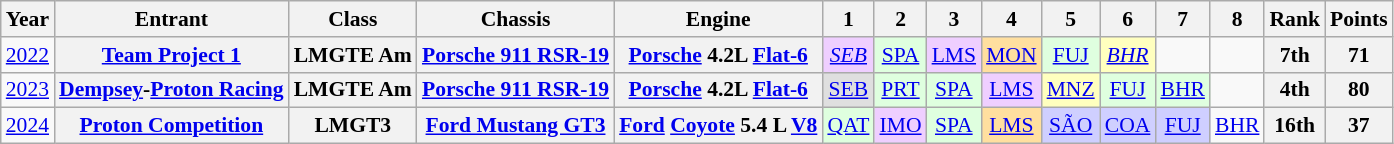<table class="wikitable" style="text-align:center; font-size:90%">
<tr>
<th>Year</th>
<th>Entrant</th>
<th>Class</th>
<th>Chassis</th>
<th>Engine</th>
<th>1</th>
<th>2</th>
<th>3</th>
<th>4</th>
<th>5</th>
<th>6</th>
<th>7</th>
<th>8</th>
<th>Rank</th>
<th>Points</th>
</tr>
<tr>
<td><a href='#'>2022</a></td>
<th><a href='#'>Team Project 1</a></th>
<th>LMGTE Am</th>
<th><a href='#'>Porsche 911 RSR-19</a></th>
<th><a href='#'>Porsche</a> 4.2L <a href='#'>Flat-6</a></th>
<td style="background:#EFCFFF;"><em><a href='#'>SEB</a></em><br></td>
<td style="background:#DFFFDF;"><a href='#'>SPA</a><br></td>
<td style="background:#EFCFFF;"><a href='#'>LMS</a><br></td>
<td style="background:#FFDF9F;"><a href='#'>MON</a><br></td>
<td style="background:#DFFFDF;"><a href='#'>FUJ</a><br></td>
<td style="background:#FFFFBF;"><em><a href='#'>BHR</a></em><br></td>
<td></td>
<td></td>
<th>7th</th>
<th>71</th>
</tr>
<tr>
<td><a href='#'>2023</a></td>
<th><a href='#'>Dempsey</a>-<a href='#'>Proton Racing</a></th>
<th>LMGTE Am</th>
<th><a href='#'>Porsche 911 RSR-19</a></th>
<th><a href='#'>Porsche</a> 4.2L <a href='#'>Flat-6</a></th>
<td style="background:#DFDFDF;"><a href='#'>SEB</a><br></td>
<td style="background:#DFFFDF;"><a href='#'>PRT</a><br></td>
<td style="background:#DFFFDF;"><a href='#'>SPA</a><br></td>
<td style="background:#EFCFFF;"><a href='#'>LMS</a><br></td>
<td style="background:#FFFFBF;"><a href='#'>MNZ</a><br></td>
<td style="background:#DFFFDF;"><a href='#'>FUJ</a><br></td>
<td style="background:#DFFFDF;"><a href='#'>BHR</a><br></td>
<td></td>
<th>4th</th>
<th>80</th>
</tr>
<tr>
<td><a href='#'>2024</a></td>
<th><a href='#'>Proton Competition</a></th>
<th>LMGT3</th>
<th><a href='#'>Ford Mustang GT3</a></th>
<th><a href='#'>Ford</a> <a href='#'>Coyote</a> 5.4 L <a href='#'>V8</a></th>
<td style="background:#DFFFDF;"><a href='#'>QAT</a><br></td>
<td style="background:#EFCFFF;"><a href='#'>IMO</a><br></td>
<td style="background:#DFFFDF;"><a href='#'>SPA</a><br></td>
<td style="background:#FFDF9F;"><a href='#'>LMS</a><br></td>
<td style="background:#CFCFFF;"><a href='#'>SÃO</a><br></td>
<td style="background:#CFCFFF;"><a href='#'>COA</a><br></td>
<td style="background:#CFCFFF;"><a href='#'>FUJ</a><br></td>
<td style="background:#;"><a href='#'>BHR</a></td>
<th>16th</th>
<th>37</th>
</tr>
</table>
